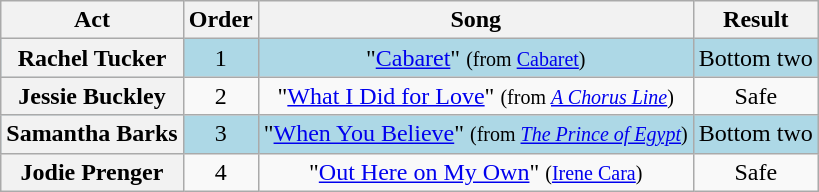<table class="wikitable plainrowheaders" style="text-align:center;">
<tr>
<th scope="col">Act</th>
<th scope="col">Order</th>
<th scope="col">Song</th>
<th scope="col">Result</th>
</tr>
<tr style = "background:lightblue">
<th scope="row">Rachel Tucker</th>
<td>1</td>
<td>"<a href='#'>Cabaret</a>" <small>(from <a href='#'>Cabaret</a>)</small></td>
<td>Bottom two</td>
</tr>
<tr>
<th scope="row">Jessie Buckley</th>
<td>2</td>
<td>"<a href='#'>What I Did for Love</a>"  <small>(from <em><a href='#'>A Chorus Line</a></em>)</small></td>
<td>Safe</td>
</tr>
<tr style="background:lightblue;">
<th scope="row">Samantha Barks</th>
<td>3</td>
<td>"<a href='#'>When You Believe</a>" <small>(from <em><a href='#'>The Prince of Egypt</a></em>)</small></td>
<td>Bottom two</td>
</tr>
<tr>
<th scope="row">Jodie Prenger</th>
<td>4</td>
<td>"<a href='#'>Out Here on My Own</a>" <small>(<a href='#'>Irene Cara</a>)</small></td>
<td>Safe</td>
</tr>
</table>
